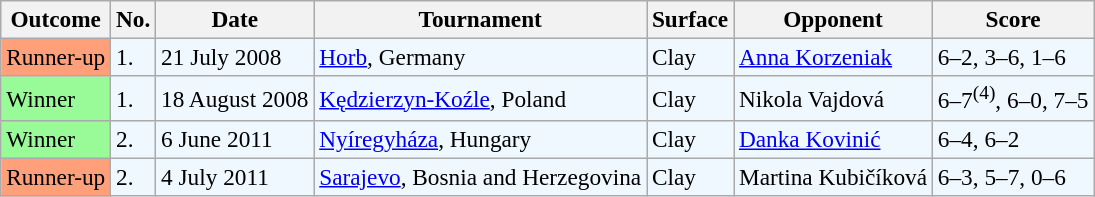<table class="sortable wikitable" style=font-size:97%>
<tr>
<th>Outcome</th>
<th>No.</th>
<th>Date</th>
<th>Tournament</th>
<th>Surface</th>
<th>Opponent</th>
<th class="unsortable">Score</th>
</tr>
<tr style="background:#f0f8ff;">
<td style="background:#ffa07a;">Runner-up</td>
<td>1.</td>
<td>21 July 2008</td>
<td><a href='#'>Horb</a>, Germany</td>
<td>Clay</td>
<td> <a href='#'>Anna Korzeniak</a></td>
<td>6–2, 3–6, 1–6</td>
</tr>
<tr style="background:#f0f8ff;">
<td style="background:#98fb98;">Winner</td>
<td>1.</td>
<td>18 August 2008</td>
<td><a href='#'>Kędzierzyn-Koźle</a>, Poland</td>
<td>Clay</td>
<td> Nikola Vajdová</td>
<td>6–7<sup>(4)</sup>, 6–0, 7–5</td>
</tr>
<tr style="background:#f0f8ff;">
<td style="background:#98fb98;">Winner</td>
<td>2.</td>
<td>6 June 2011</td>
<td><a href='#'>Nyíregyháza</a>, Hungary</td>
<td>Clay</td>
<td> <a href='#'>Danka Kovinić</a></td>
<td>6–4, 6–2</td>
</tr>
<tr style="background:#f0f8ff;">
<td style="background:#ffa07a;">Runner-up</td>
<td>2.</td>
<td>4 July 2011</td>
<td><a href='#'>Sarajevo</a>, Bosnia and Herzegovina</td>
<td>Clay</td>
<td> Martina Kubičíková</td>
<td>6–3, 5–7, 0–6</td>
</tr>
</table>
